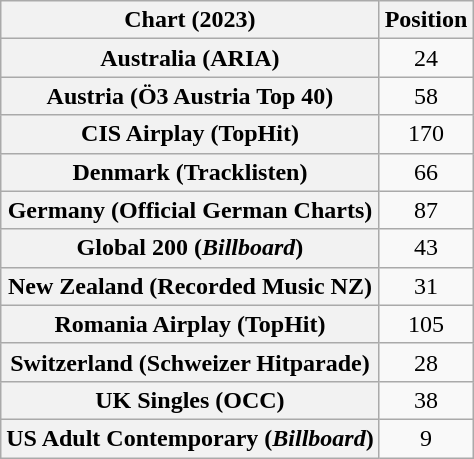<table class="wikitable sortable plainrowheaders" style="text-align:center">
<tr>
<th scope="col">Chart (2023)</th>
<th scope="col">Position</th>
</tr>
<tr>
<th scope="row">Australia (ARIA)</th>
<td>24</td>
</tr>
<tr>
<th scope="row">Austria (Ö3 Austria Top 40)</th>
<td>58</td>
</tr>
<tr>
<th scope="row">CIS Airplay (TopHit)</th>
<td>170</td>
</tr>
<tr>
<th scope="row">Denmark (Tracklisten)</th>
<td>66</td>
</tr>
<tr>
<th scope="row">Germany (Official German Charts)</th>
<td>87</td>
</tr>
<tr>
<th scope="row">Global 200 (<em>Billboard</em>)</th>
<td>43</td>
</tr>
<tr>
<th scope="row">New Zealand (Recorded Music NZ)</th>
<td>31</td>
</tr>
<tr>
<th scope="row">Romania Airplay (TopHit)</th>
<td>105</td>
</tr>
<tr>
<th scope="row">Switzerland (Schweizer Hitparade)</th>
<td>28</td>
</tr>
<tr>
<th scope="row">UK Singles (OCC)</th>
<td>38</td>
</tr>
<tr>
<th scope="row">US Adult Contemporary (<em>Billboard</em>)</th>
<td>9</td>
</tr>
</table>
